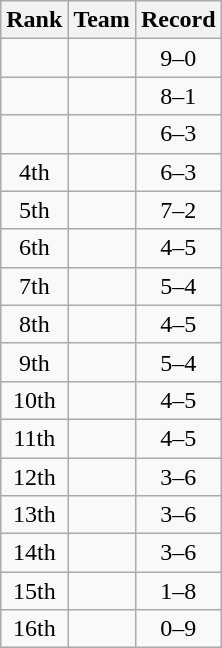<table class=wikitable style="text-align:center;">
<tr>
<th>Rank</th>
<th>Team</th>
<th>Record</th>
</tr>
<tr>
<td></td>
<td align=left></td>
<td>9–0</td>
</tr>
<tr>
<td></td>
<td align=left></td>
<td>8–1</td>
</tr>
<tr>
<td></td>
<td align=left></td>
<td>6–3</td>
</tr>
<tr>
<td>4th</td>
<td align=left></td>
<td>6–3</td>
</tr>
<tr>
<td>5th</td>
<td align=left></td>
<td>7–2</td>
</tr>
<tr>
<td>6th</td>
<td align=left></td>
<td>4–5</td>
</tr>
<tr>
<td>7th</td>
<td align=left></td>
<td>5–4</td>
</tr>
<tr>
<td>8th</td>
<td align=left></td>
<td>4–5</td>
</tr>
<tr>
<td>9th</td>
<td align=left></td>
<td>5–4</td>
</tr>
<tr>
<td>10th</td>
<td align=left></td>
<td>4–5</td>
</tr>
<tr>
<td>11th</td>
<td align=left></td>
<td>4–5</td>
</tr>
<tr>
<td>12th</td>
<td align=left></td>
<td>3–6</td>
</tr>
<tr>
<td>13th</td>
<td align=left></td>
<td>3–6</td>
</tr>
<tr>
<td>14th</td>
<td align=left></td>
<td>3–6</td>
</tr>
<tr>
<td>15th</td>
<td align=left></td>
<td>1–8</td>
</tr>
<tr>
<td>16th</td>
<td align=left></td>
<td>0–9</td>
</tr>
</table>
